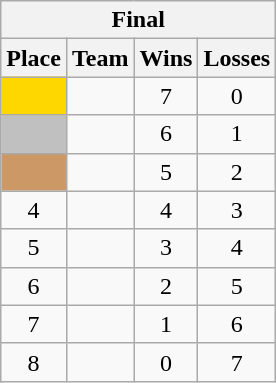<table class=wikitable style="text-align:center">
<tr>
<th colspan=4>Final</th>
</tr>
<tr>
<th>Place</th>
<th>Team</th>
<th>Wins</th>
<th>Losses</th>
</tr>
<tr>
<td bgcolor=gold></td>
<td align=left></td>
<td>7</td>
<td>0</td>
</tr>
<tr>
<td bgcolor=silver></td>
<td align=left></td>
<td>6</td>
<td>1</td>
</tr>
<tr>
<td bgcolor=cc9966></td>
<td align=left></td>
<td>5</td>
<td>2</td>
</tr>
<tr>
<td>4</td>
<td align=left></td>
<td>4</td>
<td>3</td>
</tr>
<tr>
<td>5</td>
<td align=left></td>
<td>3</td>
<td>4</td>
</tr>
<tr>
<td>6</td>
<td align=left></td>
<td>2</td>
<td>5</td>
</tr>
<tr>
<td>7</td>
<td align=left></td>
<td>1</td>
<td>6</td>
</tr>
<tr>
<td>8</td>
<td align=left></td>
<td>0</td>
<td>7</td>
</tr>
</table>
